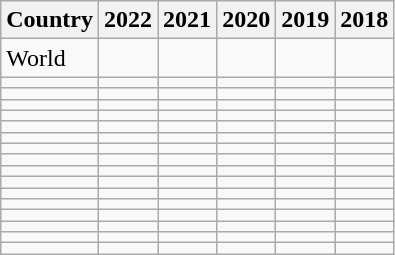<table class="wikitable sortable">
<tr>
<th>Country</th>
<th>2022</th>
<th>2021</th>
<th>2020</th>
<th>2019</th>
<th>2018</th>
</tr>
<tr align="right">
<td align="left">World</td>
<td></td>
<td></td>
<td></td>
<td></td>
<td></td>
</tr>
<tr align="right">
<td align="left"></td>
<td></td>
<td></td>
<td></td>
<td></td>
<td></td>
</tr>
<tr align="right">
<td align="left"></td>
<td></td>
<td></td>
<td></td>
<td></td>
<td></td>
</tr>
<tr align="right">
<td align="left"></td>
<td></td>
<td></td>
<td></td>
<td></td>
<td></td>
</tr>
<tr align="right">
<td align="left"></td>
<td></td>
<td></td>
<td></td>
<td></td>
<td></td>
</tr>
<tr align="right">
<td align="left"></td>
<td></td>
<td></td>
<td></td>
<td></td>
<td></td>
</tr>
<tr align="right">
<td align="left"></td>
<td></td>
<td></td>
<td></td>
<td></td>
<td></td>
</tr>
<tr align="right">
<td align="left"></td>
<td></td>
<td></td>
<td></td>
<td></td>
<td></td>
</tr>
<tr align="right">
<td align="left"></td>
<td></td>
<td></td>
<td></td>
<td></td>
<td></td>
</tr>
<tr align="right">
<td align="left"></td>
<td></td>
<td></td>
<td></td>
<td></td>
<td></td>
</tr>
<tr align="right">
<td align="left"></td>
<td></td>
<td></td>
<td></td>
<td></td>
<td></td>
</tr>
<tr align="right">
<td align="left"></td>
<td></td>
<td></td>
<td></td>
<td></td>
<td></td>
</tr>
<tr align="right">
<td align="left"></td>
<td></td>
<td></td>
<td></td>
<td></td>
<td></td>
</tr>
<tr align="right">
<td align="left"></td>
<td></td>
<td></td>
<td></td>
<td></td>
<td></td>
</tr>
<tr align="right">
<td align="left"></td>
<td></td>
<td></td>
<td></td>
<td></td>
<td></td>
</tr>
<tr align="right">
<td align="left"></td>
<td></td>
<td></td>
<td></td>
<td></td>
<td></td>
</tr>
<tr align="right">
<td align="left"></td>
<td></td>
<td></td>
<td></td>
<td></td>
<td></td>
</tr>
</table>
